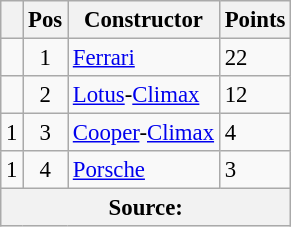<table class="wikitable" style="font-size: 95%;">
<tr>
<th></th>
<th>Pos</th>
<th>Constructor</th>
<th>Points</th>
</tr>
<tr>
<td align="left"></td>
<td align="center">1</td>
<td> <a href='#'>Ferrari</a></td>
<td align="left">22</td>
</tr>
<tr>
<td align="left"></td>
<td align="center">2</td>
<td> <a href='#'>Lotus</a>-<a href='#'>Climax</a></td>
<td align="left">12</td>
</tr>
<tr>
<td align="left"> 1</td>
<td align="center">3</td>
<td> <a href='#'>Cooper</a>-<a href='#'>Climax</a></td>
<td align="left">4</td>
</tr>
<tr>
<td align="left"> 1</td>
<td align="center">4</td>
<td> <a href='#'>Porsche</a></td>
<td align="left">3</td>
</tr>
<tr>
<th colspan=4>Source: </th>
</tr>
</table>
